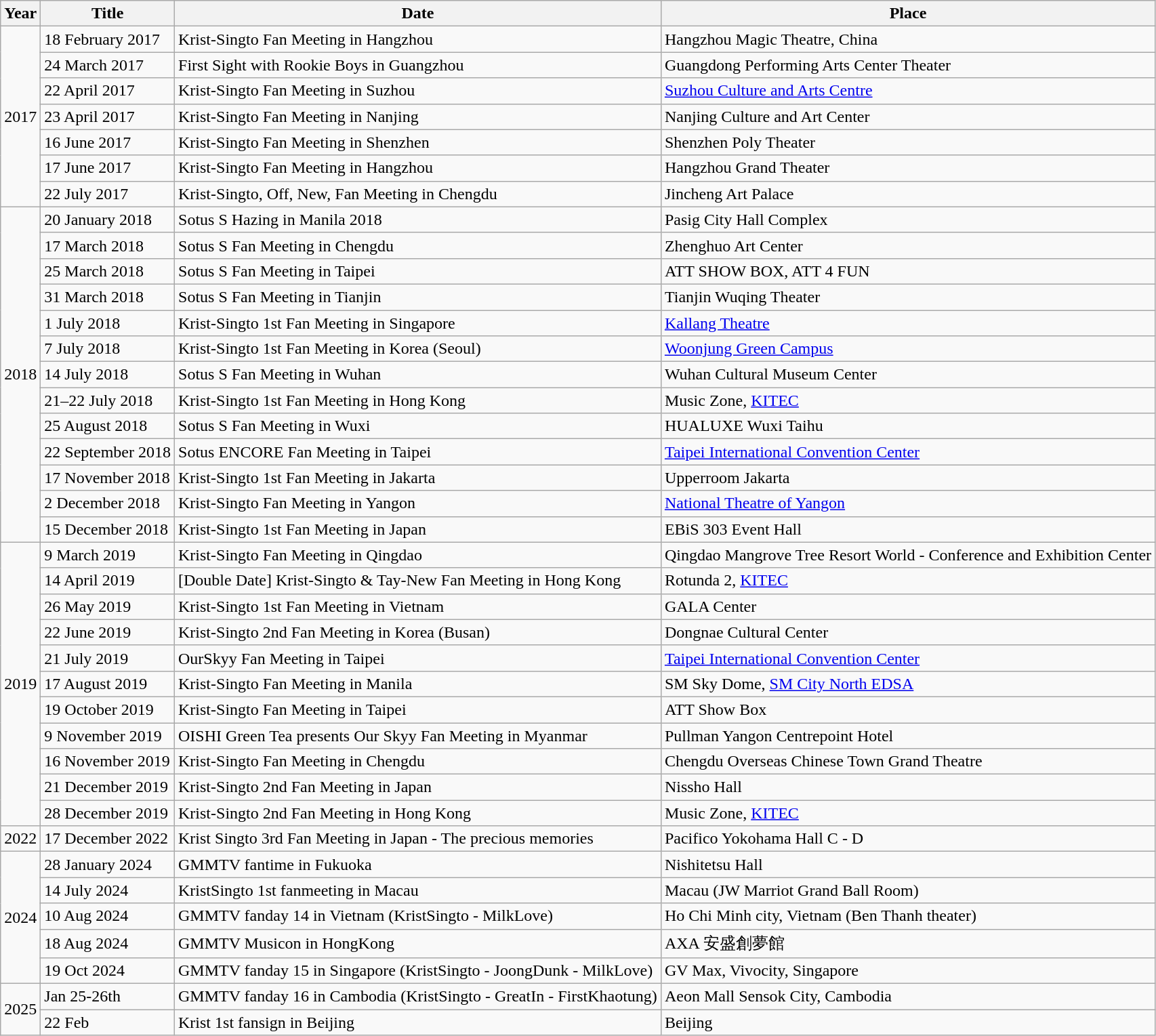<table class="wikitable">
<tr>
<th>Year</th>
<th>Title</th>
<th>Date</th>
<th>Place</th>
</tr>
<tr>
<td rowspan="7">2017</td>
<td>18 February 2017</td>
<td>Krist-Singto Fan Meeting in Hangzhou</td>
<td>Hangzhou Magic Theatre, China</td>
</tr>
<tr>
<td>24 March 2017</td>
<td>First Sight with Rookie Boys in Guangzhou</td>
<td>Guangdong Performing Arts Center Theater</td>
</tr>
<tr>
<td>22 April 2017</td>
<td>Krist-Singto Fan Meeting in Suzhou</td>
<td><a href='#'>Suzhou Culture and Arts Centre</a></td>
</tr>
<tr>
<td>23 April 2017</td>
<td>Krist-Singto Fan Meeting in Nanjing</td>
<td>Nanjing Culture and Art Center</td>
</tr>
<tr>
<td>16 June 2017</td>
<td>Krist-Singto Fan Meeting in Shenzhen</td>
<td>Shenzhen Poly Theater</td>
</tr>
<tr>
<td>17 June 2017</td>
<td>Krist-Singto Fan Meeting in Hangzhou</td>
<td>Hangzhou Grand Theater</td>
</tr>
<tr>
<td>22 July 2017</td>
<td>Krist-Singto, Off, New, Fan Meeting in Chengdu</td>
<td>Jincheng Art Palace</td>
</tr>
<tr>
<td rowspan="13">2018</td>
<td>20 January 2018</td>
<td>Sotus S Hazing in Manila 2018</td>
<td>Pasig City Hall Complex</td>
</tr>
<tr>
<td>17 March 2018</td>
<td>Sotus S Fan Meeting in Chengdu</td>
<td>Zhenghuo Art Center</td>
</tr>
<tr>
<td>25 March 2018</td>
<td>Sotus S Fan Meeting in Taipei</td>
<td>ATT SHOW BOX, ATT 4 FUN</td>
</tr>
<tr>
<td>31 March 2018</td>
<td>Sotus S Fan Meeting in Tianjin</td>
<td>Tianjin Wuqing Theater</td>
</tr>
<tr>
<td>1 July 2018</td>
<td>Krist-Singto 1st Fan Meeting in Singapore</td>
<td><a href='#'>Kallang Theatre</a></td>
</tr>
<tr>
<td>7 July 2018</td>
<td>Krist-Singto 1st Fan Meeting in Korea (Seoul)</td>
<td><a href='#'>Woonjung Green Campus</a></td>
</tr>
<tr>
<td>14 July 2018</td>
<td>Sotus S Fan Meeting in Wuhan</td>
<td>Wuhan Cultural Museum Center</td>
</tr>
<tr>
<td>21–22 July 2018</td>
<td>Krist-Singto 1st Fan Meeting in Hong Kong</td>
<td>Music Zone, <a href='#'>KITEC</a></td>
</tr>
<tr>
<td>25 August 2018</td>
<td>Sotus S Fan Meeting in Wuxi</td>
<td>HUALUXE Wuxi Taihu</td>
</tr>
<tr>
<td>22 September 2018</td>
<td>Sotus ENCORE Fan Meeting in Taipei</td>
<td><a href='#'>Taipei International Convention Center</a></td>
</tr>
<tr>
<td>17 November 2018</td>
<td>Krist-Singto 1st Fan Meeting in Jakarta</td>
<td>Upperroom Jakarta</td>
</tr>
<tr>
<td>2 December 2018</td>
<td>Krist-Singto Fan Meeting in Yangon</td>
<td><a href='#'>National Theatre of Yangon</a></td>
</tr>
<tr>
<td>15 December 2018</td>
<td>Krist-Singto 1st Fan Meeting in Japan</td>
<td>EBiS 303 Event Hall</td>
</tr>
<tr>
<td rowspan="11">2019</td>
<td>9 March 2019</td>
<td>Krist-Singto Fan Meeting in Qingdao</td>
<td>Qingdao Mangrove Tree Resort World - Conference and Exhibition Center</td>
</tr>
<tr>
<td>14 April 2019</td>
<td>[Double Date] Krist-Singto & Tay-New Fan Meeting in Hong Kong</td>
<td>Rotunda 2, <a href='#'>KITEC</a></td>
</tr>
<tr>
<td>26 May 2019</td>
<td>Krist-Singto 1st Fan Meeting in Vietnam</td>
<td>GALA Center</td>
</tr>
<tr>
<td>22 June 2019</td>
<td>Krist-Singto 2nd Fan Meeting in Korea (Busan)</td>
<td>Dongnae Cultural Center</td>
</tr>
<tr>
<td>21 July 2019</td>
<td>OurSkyy Fan Meeting in Taipei</td>
<td><a href='#'>Taipei International Convention Center</a></td>
</tr>
<tr>
<td>17 August 2019</td>
<td>Krist-Singto Fan Meeting in Manila</td>
<td>SM Sky Dome, <a href='#'>SM City North EDSA</a></td>
</tr>
<tr>
<td>19 October 2019</td>
<td>Krist-Singto Fan Meeting in Taipei</td>
<td>ATT Show Box</td>
</tr>
<tr>
<td>9 November 2019</td>
<td>OISHI Green Tea presents Our Skyy Fan Meeting in Myanmar</td>
<td>Pullman Yangon Centrepoint Hotel</td>
</tr>
<tr>
<td>16 November 2019</td>
<td>Krist-Singto Fan Meeting in Chengdu</td>
<td>Chengdu Overseas Chinese Town Grand Theatre</td>
</tr>
<tr>
<td>21 December 2019</td>
<td>Krist-Singto 2nd Fan Meeting in Japan</td>
<td>Nissho Hall</td>
</tr>
<tr>
<td>28 December 2019</td>
<td>Krist-Singto 2nd Fan Meeting in Hong Kong</td>
<td>Music Zone, <a href='#'>KITEC</a></td>
</tr>
<tr>
<td>2022</td>
<td>17 December 2022</td>
<td>Krist Singto 3rd Fan Meeting in Japan - The precious memories</td>
<td>Pacifico Yokohama Hall C - D</td>
</tr>
<tr>
<td rowspan="5">2024</td>
<td>28 January 2024</td>
<td>GMMTV fantime in Fukuoka</td>
<td>Nishitetsu Hall</td>
</tr>
<tr>
<td>14 July 2024</td>
<td>KristSingto 1st fanmeeting in Macau</td>
<td>Macau (JW Marriot Grand Ball Room)</td>
</tr>
<tr>
<td>10 Aug 2024</td>
<td>GMMTV fanday 14 in Vietnam (KristSingto - MilkLove)</td>
<td>Ho Chi Minh city, Vietnam (Ben Thanh theater)</td>
</tr>
<tr>
<td>18 Aug 2024</td>
<td>GMMTV Musicon in HongKong</td>
<td>AXA 安盛創夢館</td>
</tr>
<tr>
<td>19 Oct 2024</td>
<td>GMMTV fanday 15 in Singapore (KristSingto - JoongDunk - MilkLove)</td>
<td>GV Max, Vivocity, Singapore</td>
</tr>
<tr>
<td rowspan="2">2025</td>
<td>Jan 25-26th</td>
<td>GMMTV fanday 16 in Cambodia (KristSingto - GreatIn - FirstKhaotung)</td>
<td>Aeon Mall Sensok City, Cambodia</td>
</tr>
<tr>
<td>22 Feb</td>
<td>Krist 1st fansign in Beijing</td>
<td>Beijing</td>
</tr>
</table>
